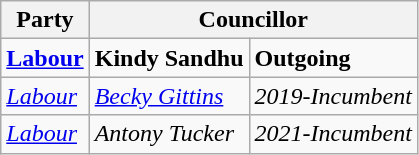<table class="wikitable">
<tr>
<th>Party</th>
<th colspan="2">Councillor</th>
</tr>
<tr>
<td scope="row" style="text-align: left;"><a href='#'><strong>Labour</strong></a></td>
<td><strong>Kindy Sandhu</strong></td>
<td><strong>Outgoing</strong></td>
</tr>
<tr>
<td scope="row" style="text-align: left;"><a href='#'><em>Labour</em></a></td>
<td><em><a href='#'>Becky Gittins</a></em></td>
<td><em>2019-Incumbent</em></td>
</tr>
<tr>
<td scope="row" style="text-align: left;"><a href='#'><em>Labour</em></a></td>
<td><em>Antony Tucker</em></td>
<td><em>2021-Incumbent</em></td>
</tr>
</table>
